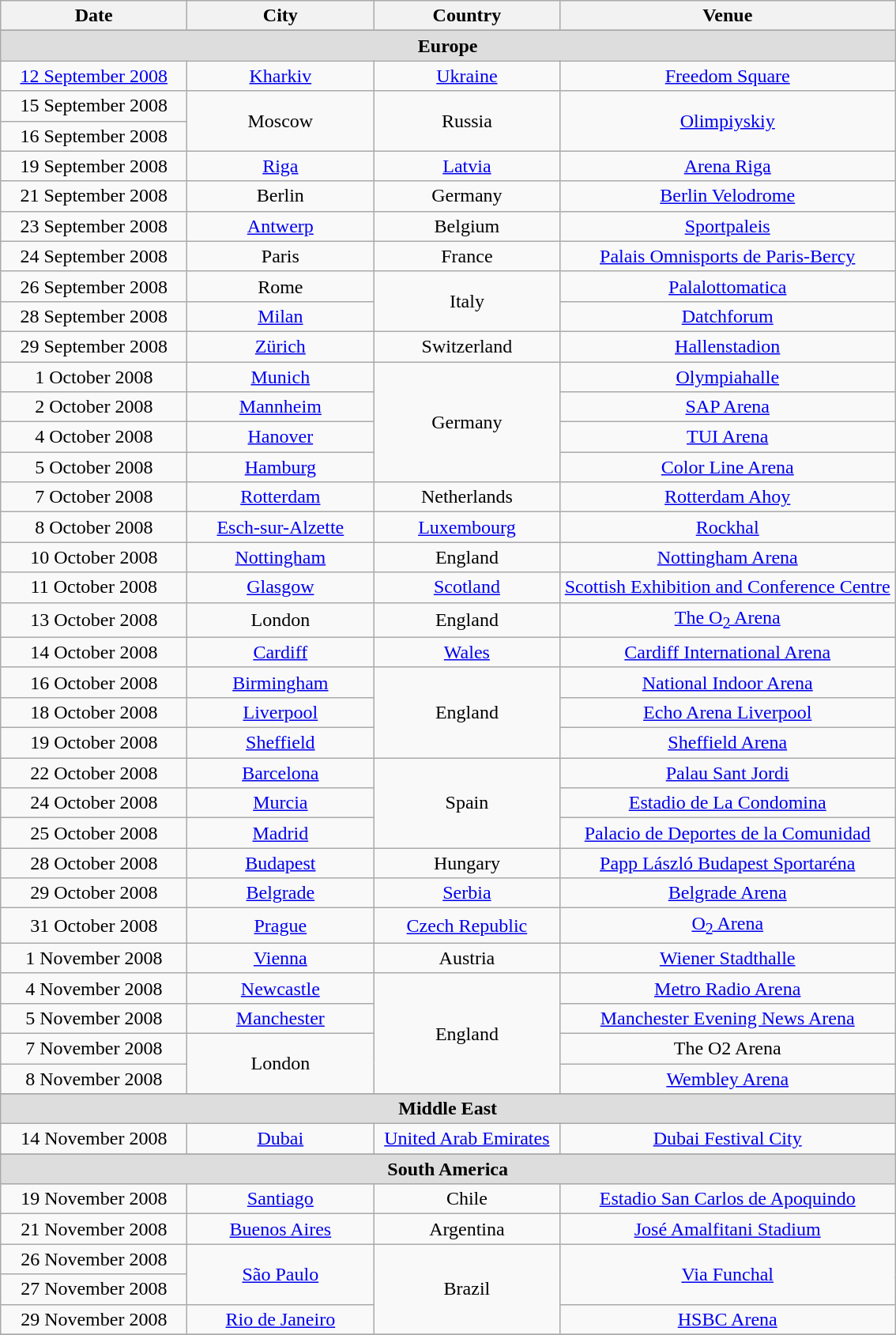<table class="wikitable" style="text-align:center;">
<tr>
<th width="150">Date</th>
<th width="150">City</th>
<th width="150">Country</th>
<th width="275">Venue</th>
</tr>
<tr>
</tr>
<tr style="background:#ddd;">
<td colspan="4"><strong>Europe</strong></td>
</tr>
<tr>
<td><a href='#'>12 September 2008</a></td>
<td><a href='#'>Kharkiv</a></td>
<td><a href='#'>Ukraine</a></td>
<td><a href='#'>Freedom Square</a></td>
</tr>
<tr>
<td>15 September 2008</td>
<td rowspan="2">Moscow</td>
<td rowspan="2">Russia</td>
<td rowspan="2"><a href='#'>Olimpiyskiy</a></td>
</tr>
<tr>
<td>16 September 2008</td>
</tr>
<tr>
<td>19 September 2008</td>
<td><a href='#'>Riga</a></td>
<td><a href='#'>Latvia</a></td>
<td><a href='#'>Arena Riga</a></td>
</tr>
<tr>
<td>21 September 2008</td>
<td>Berlin</td>
<td>Germany</td>
<td><a href='#'>Berlin Velodrome</a></td>
</tr>
<tr>
<td>23 September 2008</td>
<td><a href='#'>Antwerp</a></td>
<td>Belgium</td>
<td><a href='#'>Sportpaleis</a></td>
</tr>
<tr>
<td>24 September 2008</td>
<td>Paris</td>
<td>France</td>
<td><a href='#'>Palais Omnisports de Paris-Bercy</a></td>
</tr>
<tr>
<td>26 September 2008</td>
<td>Rome</td>
<td rowspan="2">Italy</td>
<td><a href='#'>Palalottomatica</a></td>
</tr>
<tr>
<td>28 September 2008</td>
<td><a href='#'>Milan</a></td>
<td><a href='#'>Datchforum</a></td>
</tr>
<tr>
<td>29 September 2008</td>
<td><a href='#'>Zürich</a></td>
<td>Switzerland</td>
<td><a href='#'>Hallenstadion</a></td>
</tr>
<tr>
<td>1 October 2008</td>
<td><a href='#'>Munich</a></td>
<td rowspan="4">Germany</td>
<td><a href='#'>Olympiahalle</a></td>
</tr>
<tr>
<td>2 October 2008</td>
<td><a href='#'>Mannheim</a></td>
<td><a href='#'>SAP Arena</a></td>
</tr>
<tr>
<td>4 October 2008</td>
<td><a href='#'>Hanover</a></td>
<td><a href='#'>TUI Arena</a></td>
</tr>
<tr>
<td>5 October 2008</td>
<td><a href='#'>Hamburg</a></td>
<td><a href='#'>Color Line Arena</a></td>
</tr>
<tr>
<td>7 October 2008</td>
<td><a href='#'>Rotterdam</a></td>
<td>Netherlands</td>
<td><a href='#'>Rotterdam Ahoy</a></td>
</tr>
<tr>
<td>8 October 2008</td>
<td><a href='#'>Esch-sur-Alzette</a></td>
<td><a href='#'>Luxembourg</a></td>
<td><a href='#'>Rockhal</a></td>
</tr>
<tr>
<td>10 October 2008</td>
<td><a href='#'>Nottingham</a></td>
<td>England</td>
<td><a href='#'>Nottingham Arena</a></td>
</tr>
<tr>
<td>11 October 2008</td>
<td><a href='#'>Glasgow</a></td>
<td><a href='#'>Scotland</a></td>
<td><a href='#'>Scottish Exhibition and Conference Centre</a></td>
</tr>
<tr>
<td>13 October 2008</td>
<td>London</td>
<td>England</td>
<td><a href='#'>The O<sub>2</sub> Arena</a></td>
</tr>
<tr>
<td>14 October 2008</td>
<td><a href='#'>Cardiff</a></td>
<td><a href='#'>Wales</a></td>
<td><a href='#'>Cardiff International Arena</a></td>
</tr>
<tr>
<td>16 October 2008</td>
<td><a href='#'>Birmingham</a></td>
<td rowspan="3">England</td>
<td><a href='#'>National Indoor Arena</a></td>
</tr>
<tr>
<td>18 October 2008</td>
<td><a href='#'>Liverpool</a></td>
<td><a href='#'>Echo Arena Liverpool</a></td>
</tr>
<tr>
<td>19 October 2008</td>
<td><a href='#'>Sheffield</a></td>
<td><a href='#'>Sheffield Arena</a></td>
</tr>
<tr>
<td>22 October 2008</td>
<td><a href='#'>Barcelona</a></td>
<td rowspan="3">Spain</td>
<td><a href='#'>Palau Sant Jordi</a></td>
</tr>
<tr>
<td>24 October 2008</td>
<td><a href='#'>Murcia</a></td>
<td><a href='#'>Estadio de La Condomina</a></td>
</tr>
<tr>
<td>25 October 2008</td>
<td><a href='#'>Madrid</a></td>
<td><a href='#'>Palacio de Deportes de la Comunidad</a></td>
</tr>
<tr>
<td>28 October 2008</td>
<td><a href='#'>Budapest</a></td>
<td>Hungary</td>
<td><a href='#'>Papp László Budapest Sportaréna</a></td>
</tr>
<tr>
<td>29 October 2008</td>
<td><a href='#'>Belgrade</a></td>
<td><a href='#'>Serbia</a></td>
<td><a href='#'>Belgrade Arena</a></td>
</tr>
<tr>
<td>31 October 2008</td>
<td><a href='#'>Prague</a></td>
<td><a href='#'>Czech Republic</a></td>
<td><a href='#'>O<sub>2</sub> Arena</a></td>
</tr>
<tr>
<td>1 November 2008</td>
<td><a href='#'>Vienna</a></td>
<td>Austria</td>
<td><a href='#'>Wiener Stadthalle</a></td>
</tr>
<tr>
<td>4 November 2008</td>
<td><a href='#'>Newcastle</a></td>
<td rowspan="4">England</td>
<td><a href='#'>Metro Radio Arena</a></td>
</tr>
<tr>
<td>5 November 2008</td>
<td><a href='#'>Manchester</a></td>
<td><a href='#'>Manchester Evening News Arena</a></td>
</tr>
<tr>
<td>7 November 2008</td>
<td rowspan="2">London</td>
<td>The O2 Arena</td>
</tr>
<tr>
<td>8 November 2008</td>
<td><a href='#'>Wembley Arena</a></td>
</tr>
<tr>
</tr>
<tr style="background:#ddd;">
<td colspan="4"><strong>Middle East</strong></td>
</tr>
<tr>
<td>14 November 2008</td>
<td><a href='#'>Dubai</a></td>
<td><a href='#'>United Arab Emirates</a></td>
<td><a href='#'>Dubai Festival City</a></td>
</tr>
<tr>
</tr>
<tr style="background:#ddd;">
<td colspan="4"><strong>South America</strong></td>
</tr>
<tr>
<td>19 November 2008</td>
<td><a href='#'>Santiago</a></td>
<td>Chile</td>
<td><a href='#'>Estadio San Carlos de Apoquindo</a></td>
</tr>
<tr>
<td>21 November 2008</td>
<td><a href='#'>Buenos Aires</a></td>
<td>Argentina</td>
<td><a href='#'>José Amalfitani Stadium</a></td>
</tr>
<tr>
<td>26 November 2008</td>
<td rowspan="2"><a href='#'>São Paulo</a></td>
<td rowspan="3">Brazil</td>
<td rowspan="2"><a href='#'>Via Funchal</a></td>
</tr>
<tr>
<td>27 November 2008</td>
</tr>
<tr>
<td>29 November 2008</td>
<td><a href='#'>Rio de Janeiro</a></td>
<td><a href='#'>HSBC Arena</a></td>
</tr>
<tr>
</tr>
</table>
